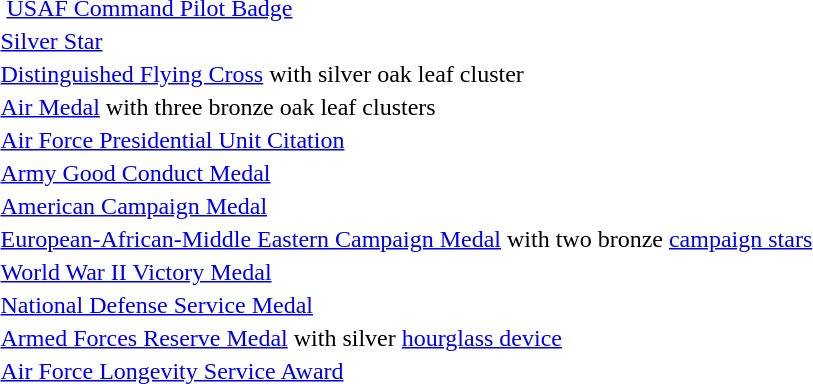<table>
<tr>
<td colspan="2">  <a href='#'>USAF Command Pilot Badge</a></td>
</tr>
<tr>
<td></td>
<td><a href='#'>Silver Star</a></td>
</tr>
<tr>
<td></td>
<td><a href='#'>Distinguished Flying Cross</a> with silver oak leaf cluster</td>
</tr>
<tr>
<td></td>
<td><a href='#'>Air Medal</a> with three bronze oak leaf clusters</td>
</tr>
<tr>
<td></td>
<td><a href='#'>Air Force Presidential Unit Citation</a></td>
</tr>
<tr>
<td></td>
<td><a href='#'>Army Good Conduct Medal</a></td>
</tr>
<tr>
<td></td>
<td><a href='#'>American Campaign Medal</a></td>
</tr>
<tr>
<td></td>
<td><a href='#'>European-African-Middle Eastern Campaign Medal</a> with two bronze <a href='#'>campaign stars</a></td>
</tr>
<tr>
<td></td>
<td><a href='#'>World War II Victory Medal</a></td>
</tr>
<tr>
<td></td>
<td><a href='#'>National Defense Service Medal</a></td>
</tr>
<tr>
<td></td>
<td><a href='#'>Armed Forces Reserve Medal</a> with silver <a href='#'>hourglass device</a></td>
</tr>
<tr>
<td></td>
<td><a href='#'>Air Force Longevity Service Award</a></td>
</tr>
</table>
